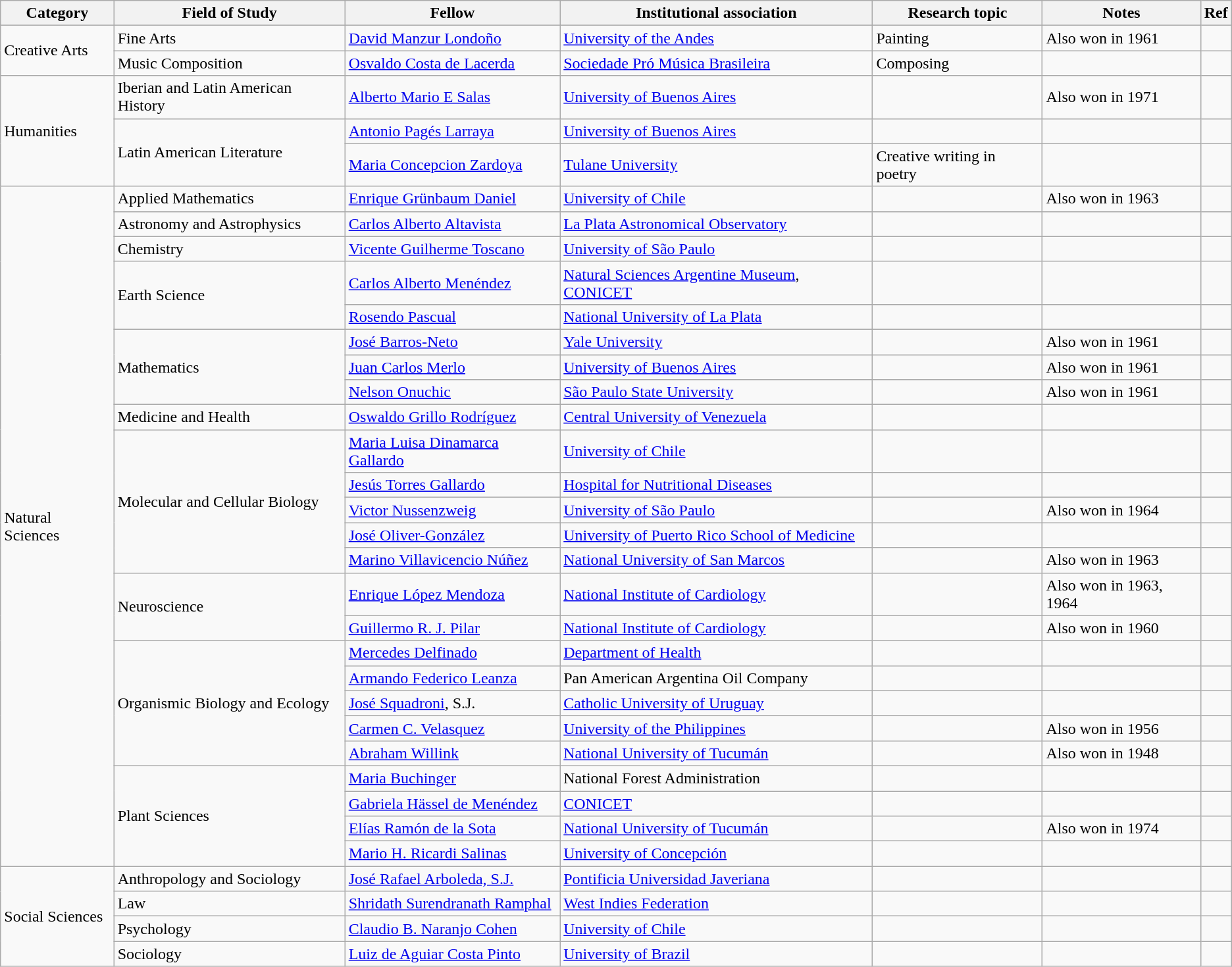<table class="wikitable sortable">
<tr>
<th>Category</th>
<th>Field of Study</th>
<th>Fellow</th>
<th>Institutional association </th>
<th>Research topic</th>
<th>Notes</th>
<th class="unsortable">Ref</th>
</tr>
<tr>
<td rowspan="2">Creative Arts</td>
<td>Fine Arts</td>
<td><a href='#'>David Manzur Londoño</a></td>
<td><a href='#'>University of the Andes</a></td>
<td>Painting</td>
<td>Also won in 1961</td>
<td></td>
</tr>
<tr>
<td>Music Composition</td>
<td><a href='#'>Osvaldo Costa de Lacerda</a></td>
<td><a href='#'>Sociedade Pró Música Brasileira</a></td>
<td>Composing</td>
<td></td>
<td></td>
</tr>
<tr>
<td rowspan="3">Humanities</td>
<td>Iberian and Latin American History</td>
<td><a href='#'>Alberto Mario E Salas</a></td>
<td><a href='#'>University of Buenos Aires</a></td>
<td></td>
<td>Also won in 1971</td>
<td></td>
</tr>
<tr>
<td rowspan="2">Latin American Literature</td>
<td><a href='#'>Antonio Pagés Larraya</a> </td>
<td><a href='#'>University of Buenos Aires</a></td>
<td></td>
<td></td>
<td></td>
</tr>
<tr>
<td><a href='#'>Maria Concepcion Zardoya</a></td>
<td><a href='#'>Tulane University</a></td>
<td>Creative writing in poetry</td>
<td></td>
<td></td>
</tr>
<tr>
<td rowspan="25">Natural Sciences</td>
<td>Applied Mathematics</td>
<td><a href='#'>Enrique Grünbaum Daniel</a></td>
<td><a href='#'>University of Chile</a></td>
<td></td>
<td>Also won in 1963</td>
<td></td>
</tr>
<tr>
<td>Astronomy and Astrophysics</td>
<td><a href='#'>Carlos Alberto Altavista</a></td>
<td><a href='#'>La Plata Astronomical Observatory</a></td>
<td></td>
<td></td>
<td></td>
</tr>
<tr>
<td>Chemistry</td>
<td><a href='#'>Vicente Guilherme Toscano</a></td>
<td><a href='#'>University of São Paulo</a></td>
<td></td>
<td></td>
<td></td>
</tr>
<tr>
<td rowspan="2">Earth Science</td>
<td><a href='#'>Carlos Alberto Menéndez</a></td>
<td><a href='#'>Natural Sciences Argentine Museum</a>, <a href='#'>CONICET</a></td>
<td></td>
<td></td>
<td></td>
</tr>
<tr>
<td><a href='#'>Rosendo Pascual</a></td>
<td><a href='#'>National University of La Plata</a></td>
<td></td>
<td></td>
<td></td>
</tr>
<tr>
<td rowspan="3">Mathematics</td>
<td><a href='#'>José Barros-Neto</a></td>
<td><a href='#'>Yale University</a></td>
<td></td>
<td>Also won in 1961</td>
<td></td>
</tr>
<tr>
<td><a href='#'>Juan Carlos Merlo</a></td>
<td><a href='#'>University of Buenos Aires</a></td>
<td></td>
<td>Also won in 1961</td>
<td></td>
</tr>
<tr>
<td><a href='#'>Nelson Onuchic</a> </td>
<td><a href='#'>São Paulo State University</a></td>
<td></td>
<td>Also won in 1961</td>
<td></td>
</tr>
<tr>
<td>Medicine and Health</td>
<td><a href='#'>Oswaldo Grillo Rodríguez</a></td>
<td><a href='#'>Central University of Venezuela</a></td>
<td></td>
<td></td>
<td></td>
</tr>
<tr>
<td rowspan="5">Molecular and Cellular Biology</td>
<td><a href='#'>Maria Luisa Dinamarca Gallardo</a></td>
<td><a href='#'>University of Chile</a></td>
<td></td>
<td></td>
<td></td>
</tr>
<tr>
<td><a href='#'>Jesús Torres Gallardo</a></td>
<td><a href='#'>Hospital for Nutritional Diseases</a></td>
<td></td>
<td></td>
<td></td>
</tr>
<tr>
<td><a href='#'>Victor Nussenzweig</a> </td>
<td><a href='#'>University of São Paulo</a></td>
<td></td>
<td>Also won in 1964</td>
<td></td>
</tr>
<tr>
<td><a href='#'>José Oliver-González</a></td>
<td><a href='#'>University of Puerto Rico School of Medicine</a></td>
<td></td>
<td></td>
<td></td>
</tr>
<tr>
<td><a href='#'>Marino Villavicencio Núñez</a> </td>
<td><a href='#'>National University of San Marcos</a></td>
<td></td>
<td>Also won in 1963</td>
<td></td>
</tr>
<tr>
<td rowspan="2">Neuroscience</td>
<td><a href='#'>Enrique López Mendoza</a></td>
<td><a href='#'>National Institute of Cardiology</a></td>
<td></td>
<td>Also won in 1963, 1964</td>
<td></td>
</tr>
<tr>
<td><a href='#'>Guillermo R. J. Pilar</a></td>
<td><a href='#'>National Institute of Cardiology</a></td>
<td></td>
<td>Also won in 1960</td>
<td></td>
</tr>
<tr>
<td rowspan="5">Organismic Biology and Ecology</td>
<td><a href='#'>Mercedes Delfinado</a></td>
<td><a href='#'>Department of Health</a></td>
<td></td>
<td></td>
<td></td>
</tr>
<tr>
<td><a href='#'>Armando Federico Leanza</a> </td>
<td>Pan American Argentina Oil Company</td>
<td></td>
<td></td>
<td></td>
</tr>
<tr>
<td><a href='#'>José Squadroni</a>, S.J.</td>
<td><a href='#'>Catholic University of Uruguay</a></td>
<td></td>
<td></td>
<td></td>
</tr>
<tr>
<td><a href='#'>Carmen C. Velasquez</a></td>
<td><a href='#'>University of the Philippines</a></td>
<td></td>
<td>Also won in 1956</td>
<td></td>
</tr>
<tr>
<td><a href='#'>Abraham Willink</a></td>
<td><a href='#'>National University of Tucumán</a></td>
<td></td>
<td>Also won in 1948</td>
<td></td>
</tr>
<tr>
<td rowspan="4">Plant Sciences</td>
<td><a href='#'>Maria Buchinger</a></td>
<td>National Forest Administration</td>
<td></td>
<td></td>
<td></td>
</tr>
<tr>
<td><a href='#'>Gabriela Hässel de Menéndez</a> </td>
<td><a href='#'>CONICET</a></td>
<td></td>
<td></td>
<td></td>
</tr>
<tr>
<td><a href='#'>Elías Ramón de la Sota</a> </td>
<td><a href='#'>National University of Tucumán</a></td>
<td></td>
<td>Also won in 1974</td>
<td></td>
</tr>
<tr>
<td><a href='#'>Mario H. Ricardi Salinas</a> </td>
<td><a href='#'>University of Concepción</a></td>
<td></td>
<td></td>
<td></td>
</tr>
<tr>
<td rowspan="4">Social Sciences</td>
<td>Anthropology and Sociology</td>
<td><a href='#'>José Rafael Arboleda, S.J.</a></td>
<td><a href='#'>Pontificia Universidad Javeriana</a></td>
<td></td>
<td></td>
<td></td>
</tr>
<tr>
<td>Law</td>
<td><a href='#'>Shridath Surendranath Ramphal</a></td>
<td><a href='#'>West Indies Federation</a></td>
<td></td>
<td></td>
<td></td>
</tr>
<tr>
<td>Psychology</td>
<td><a href='#'>Claudio B. Naranjo Cohen</a></td>
<td><a href='#'>University of Chile</a></td>
<td></td>
<td></td>
<td></td>
</tr>
<tr>
<td>Sociology</td>
<td><a href='#'>Luiz de Aguiar Costa Pinto</a></td>
<td><a href='#'>University of Brazil</a></td>
<td></td>
<td></td>
<td></td>
</tr>
</table>
